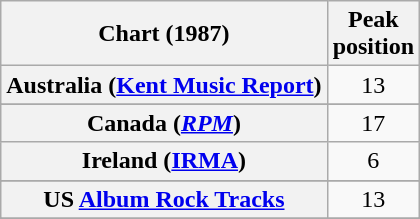<table class="wikitable sortable plainrowheaders">
<tr>
<th>Chart (1987)</th>
<th>Peak<br>position</th>
</tr>
<tr>
<th scope="row">Australia (<a href='#'>Kent Music Report</a>)</th>
<td style="text-align:center;">13</td>
</tr>
<tr>
</tr>
<tr>
<th scope="row">Canada (<em><a href='#'>RPM</a></em>)</th>
<td style="text-align:center;">17</td>
</tr>
<tr>
<th scope="row">Ireland (<a href='#'>IRMA</a>)</th>
<td style="text-align:center;">6</td>
</tr>
<tr>
</tr>
<tr>
</tr>
<tr>
</tr>
<tr>
</tr>
<tr>
</tr>
<tr>
<th scope="row">US <a href='#'>Album Rock Tracks</a></th>
<td style="text-align:center;">13</td>
</tr>
<tr>
</tr>
<tr>
</tr>
</table>
